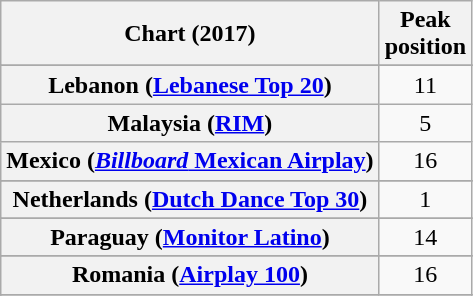<table class="wikitable sortable plainrowheaders" style="text-align:center">
<tr>
<th scope="col">Chart (2017)</th>
<th scope="col">Peak<br> position</th>
</tr>
<tr>
</tr>
<tr>
</tr>
<tr>
</tr>
<tr>
</tr>
<tr>
</tr>
<tr>
</tr>
<tr>
</tr>
<tr>
</tr>
<tr>
</tr>
<tr>
</tr>
<tr>
</tr>
<tr>
</tr>
<tr>
</tr>
<tr>
</tr>
<tr>
</tr>
<tr>
</tr>
<tr>
<th scope="row">Lebanon (<a href='#'>Lebanese Top 20</a>)</th>
<td>11</td>
</tr>
<tr>
<th scope="row">Malaysia (<a href='#'>RIM</a>)</th>
<td>5</td>
</tr>
<tr>
<th scope="row">Mexico (<a href='#'><em>Billboard</em> Mexican Airplay</a>)</th>
<td>16</td>
</tr>
<tr>
</tr>
<tr>
</tr>
<tr>
<th scope="row">Netherlands (<a href='#'>Dutch Dance Top 30</a>)</th>
<td>1</td>
</tr>
<tr>
</tr>
<tr>
</tr>
<tr>
<th scope="row">Paraguay (<a href='#'>Monitor Latino</a>)</th>
<td>14</td>
</tr>
<tr>
</tr>
<tr>
<th scope="row">Romania (<a href='#'>Airplay 100</a>)</th>
<td>16</td>
</tr>
<tr>
</tr>
<tr>
</tr>
<tr>
</tr>
<tr>
</tr>
<tr>
</tr>
<tr>
</tr>
<tr>
</tr>
<tr>
</tr>
<tr>
</tr>
<tr>
</tr>
<tr>
</tr>
</table>
